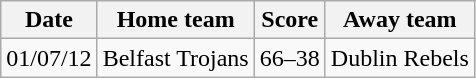<table class="wikitable">
<tr>
<th>Date</th>
<th>Home team</th>
<th>Score</th>
<th>Away team</th>
</tr>
<tr>
<td>01/07/12</td>
<td>Belfast Trojans</td>
<td>66–38</td>
<td>Dublin Rebels</td>
</tr>
</table>
